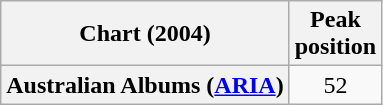<table class="wikitable plainrowheaders">
<tr>
<th>Chart (2004)</th>
<th>Peak<br>position</th>
</tr>
<tr>
<th scope="row">Australian Albums (<a href='#'>ARIA</a>)</th>
<td style="text-align:center;">52</td>
</tr>
</table>
